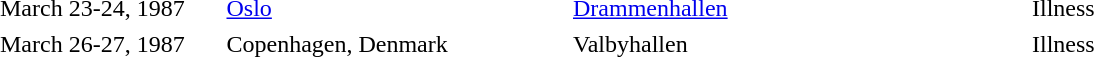<table cellpadding="2" style="border: 0px solid darkgray;">
<tr>
<th width="145"></th>
<th width="225"></th>
<th width="300"></th>
<th width="375"></th>
</tr>
<tr border="0">
<td>March 23-24, 1987</td>
<td><a href='#'>Oslo</a></td>
<td><a href='#'>Drammenhallen</a></td>
<td>Illness</td>
</tr>
<tr>
<td>March 26-27, 1987</td>
<td>Copenhagen, Denmark</td>
<td>Valbyhallen</td>
<td>Illness</td>
</tr>
</table>
